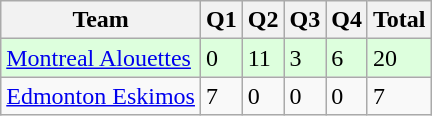<table class="wikitable">
<tr>
<th>Team</th>
<th>Q1</th>
<th>Q2</th>
<th>Q3</th>
<th>Q4</th>
<th>Total</th>
</tr>
<tr style="background-color:#DDFFDD">
<td><a href='#'>Montreal Alouettes</a></td>
<td>0</td>
<td>11</td>
<td>3</td>
<td>6</td>
<td>20</td>
</tr>
<tr>
<td><a href='#'>Edmonton Eskimos</a></td>
<td>7</td>
<td>0</td>
<td>0</td>
<td>0</td>
<td>7</td>
</tr>
</table>
